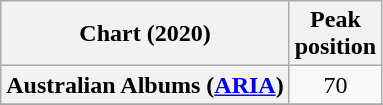<table class="wikitable sortable plainrowheaders" style="text-align:center">
<tr>
<th scope="col">Chart (2020)</th>
<th scope="col">Peak<br>position</th>
</tr>
<tr>
<th scope="row">Australian Albums (<a href='#'>ARIA</a>)</th>
<td>70</td>
</tr>
<tr>
</tr>
<tr>
</tr>
<tr>
</tr>
<tr>
</tr>
</table>
